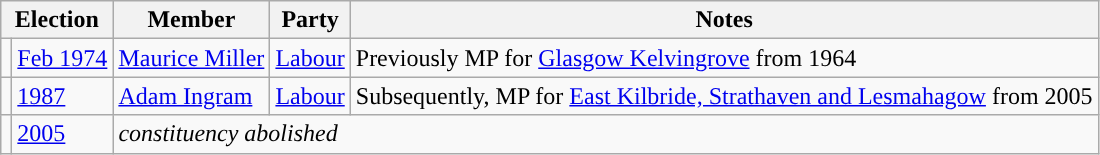<table class="wikitable">
<tr>
<th colspan="2">Election</th>
<th>Member</th>
<th>Party</th>
<th>Notes</th>
</tr>
<tr>
<td style="color:inherit;background-color: "></td>
<td><a href='#'>Feb 1974</a></td>
<td><a href='#'>Maurice Miller</a></td>
<td><a href='#'>Labour</a></td>
<td>Previously MP for <a href='#'>Glasgow Kelvingrove</a> from 1964</td>
</tr>
<tr>
<td style="color:inherit;background-color: "></td>
<td><a href='#'>1987</a></td>
<td><a href='#'>Adam Ingram</a></td>
<td><a href='#'>Labour</a></td>
<td>Subsequently, MP for <a href='#'>East Kilbride, Strathaven and Lesmahagow</a> from 2005</td>
</tr>
<tr>
<td></td>
<td><a href='#'>2005</a></td>
<td colspan="3"><em>constituency abolished </em></td>
</tr>
</table>
